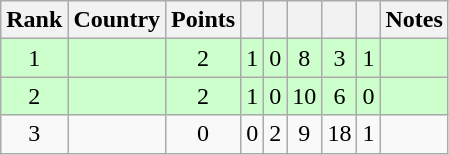<table class="wikitable sortable" style="text-align: center;">
<tr>
<th>Rank</th>
<th>Country</th>
<th>Points</th>
<th></th>
<th></th>
<th></th>
<th></th>
<th></th>
<th>Notes</th>
</tr>
<tr style="background:#cfc;">
<td>1</td>
<td align=left></td>
<td>2</td>
<td>1</td>
<td>0</td>
<td>8</td>
<td>3</td>
<td>1</td>
<td></td>
</tr>
<tr style="background:#cfc;">
<td>2</td>
<td align=left></td>
<td>2</td>
<td>1</td>
<td>0</td>
<td>10</td>
<td>6</td>
<td>0</td>
<td></td>
</tr>
<tr>
<td>3</td>
<td align=left></td>
<td>0</td>
<td>0</td>
<td>2</td>
<td>9</td>
<td>18</td>
<td>1</td>
<td></td>
</tr>
</table>
